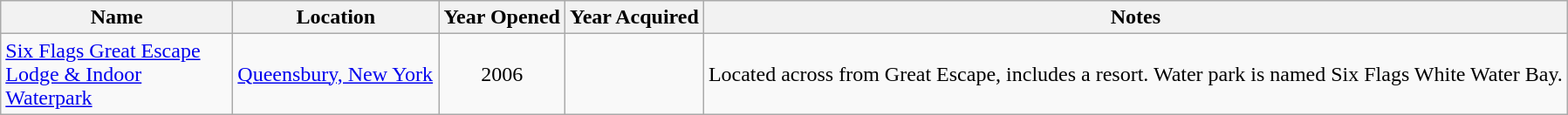<table class="wikitable sortable">
<tr>
<th style="width:170px;">Name</th>
<th style="width:150px;">Location</th>
<th>Year Opened</th>
<th>Year Acquired</th>
<th>Notes</th>
</tr>
<tr>
<td><a href='#'>Six Flags Great Escape Lodge & Indoor Waterpark</a></td>
<td><a href='#'>Queensbury, New York</a></td>
<td style="text-align:center">2006</td>
<td></td>
<td>Located across from Great Escape, includes a resort. Water park is named Six Flags White Water Bay.</td>
</tr>
</table>
